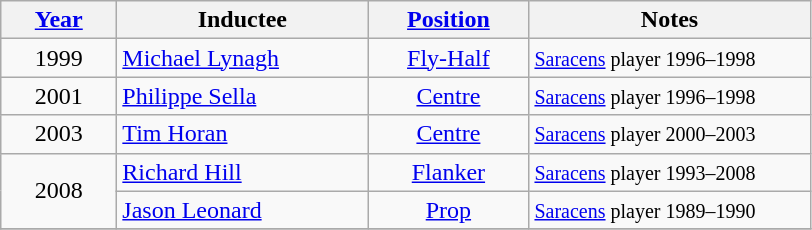<table class="wikitable sticky-header">
<tr>
<th width=70><a href='#'>Year</a></th>
<th width=160>Inductee</th>
<th width=100><a href='#'>Position</a></th>
<th width=180>Notes</th>
</tr>
<tr>
<td align=center>1999</td>
<td> <a href='#'>Michael Lynagh</a></td>
<td align=center><a href='#'>Fly-Half</a></td>
<td><small><a href='#'>Saracens</a> player 1996–1998</small></td>
</tr>
<tr>
<td align=center>2001</td>
<td> <a href='#'>Philippe Sella</a></td>
<td align=center><a href='#'>Centre</a></td>
<td><small><a href='#'>Saracens</a> player 1996–1998</small></td>
</tr>
<tr>
<td align=center>2003</td>
<td> <a href='#'>Tim Horan</a></td>
<td align=center><a href='#'>Centre</a></td>
<td><small><a href='#'>Saracens</a> player 2000–2003</small></td>
</tr>
<tr>
<td align=center rowspan=2>2008</td>
<td> <a href='#'>Richard Hill</a></td>
<td align=center><a href='#'>Flanker</a></td>
<td><small><a href='#'>Saracens</a> player 1993–2008</small></td>
</tr>
<tr>
<td> <a href='#'>Jason Leonard</a></td>
<td align=center><a href='#'>Prop</a></td>
<td><small><a href='#'>Saracens</a> player 1989–1990</small></td>
</tr>
<tr>
</tr>
</table>
